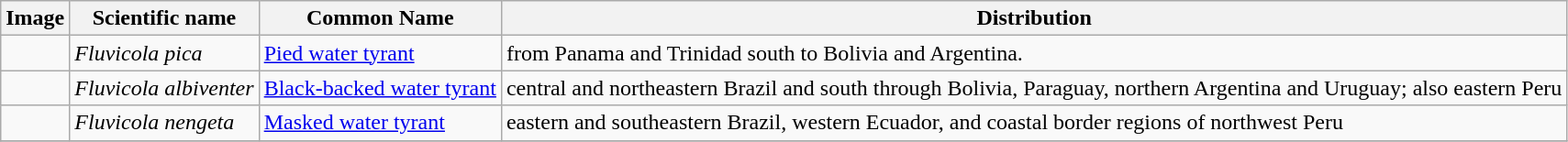<table class="wikitable">
<tr>
<th>Image</th>
<th>Scientific name</th>
<th>Common Name</th>
<th>Distribution</th>
</tr>
<tr>
<td></td>
<td><em>Fluvicola pica</em></td>
<td><a href='#'>Pied water tyrant</a></td>
<td>from Panama and Trinidad south to Bolivia and Argentina.</td>
</tr>
<tr>
<td></td>
<td><em>Fluvicola albiventer</em></td>
<td><a href='#'>Black-backed water tyrant</a></td>
<td>central and northeastern Brazil and south through Bolivia, Paraguay, northern Argentina and Uruguay; also eastern Peru</td>
</tr>
<tr>
<td></td>
<td><em>Fluvicola nengeta</em></td>
<td><a href='#'>Masked water tyrant</a></td>
<td>eastern and southeastern Brazil, western Ecuador, and coastal border regions of northwest Peru</td>
</tr>
<tr>
</tr>
</table>
